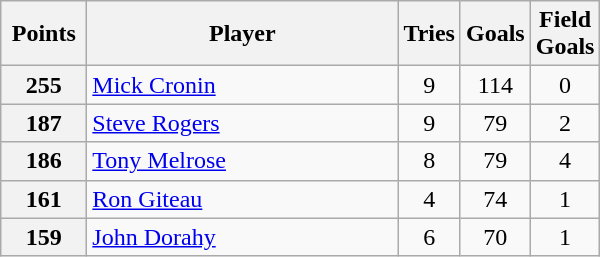<table class="wikitable" style="text-align:left;">
<tr>
<th width=50>Points</th>
<th width=200>Player</th>
<th width=30>Tries</th>
<th width=30>Goals</th>
<th width=30>Field Goals</th>
</tr>
<tr>
<th>255</th>
<td> <a href='#'>Mick Cronin</a></td>
<td align=center>9</td>
<td align=center>114</td>
<td align=center>0</td>
</tr>
<tr>
<th>187</th>
<td> <a href='#'>Steve Rogers</a></td>
<td align=center>9</td>
<td align=center>79</td>
<td align=center>2</td>
</tr>
<tr>
<th>186</th>
<td> <a href='#'>Tony Melrose</a></td>
<td align=center>8</td>
<td align=center>79</td>
<td align=center>4</td>
</tr>
<tr>
<th>161</th>
<td> <a href='#'>Ron Giteau</a></td>
<td align=center>4</td>
<td align=center>74</td>
<td align=center>1</td>
</tr>
<tr>
<th>159</th>
<td> <a href='#'>John Dorahy</a></td>
<td align=center>6</td>
<td align=center>70</td>
<td align=center>1</td>
</tr>
</table>
